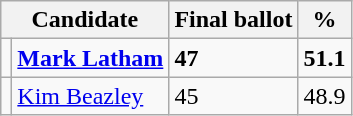<table class="wikitable">
<tr>
<th colspan="2">Candidate</th>
<th>Final ballot</th>
<th>%</th>
</tr>
<tr>
<td></td>
<td><strong><a href='#'>Mark Latham</a></strong></td>
<td><strong>47</strong></td>
<td><strong>51.1</strong></td>
</tr>
<tr>
<td></td>
<td><a href='#'>Kim Beazley</a></td>
<td>45</td>
<td>48.9</td>
</tr>
</table>
